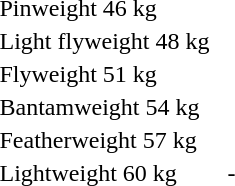<table>
<tr>
<td rowspan=2>Pinweight 46 kg</td>
<td rowspan=2></td>
<td rowspan=2></td>
<td></td>
</tr>
<tr>
<td></td>
</tr>
<tr>
<td rowspan=2>Light flyweight 48 kg</td>
<td rowspan=2></td>
<td rowspan=2></td>
<td></td>
</tr>
<tr>
<td></td>
</tr>
<tr>
<td rowspan=2>Flyweight 51 kg</td>
<td rowspan=2></td>
<td rowspan=2></td>
<td></td>
</tr>
<tr>
<td></td>
</tr>
<tr>
<td>Bantamweight 54 kg</td>
<td></td>
<td></td>
<td></td>
</tr>
<tr>
<td rowspan=2>Featherweight 57 kg</td>
<td rowspan=2></td>
<td rowspan=2></td>
<td></td>
</tr>
<tr>
<td></td>
</tr>
<tr>
<td>Lightweight 60 kg</td>
<td></td>
<td></td>
<td>-</td>
</tr>
</table>
